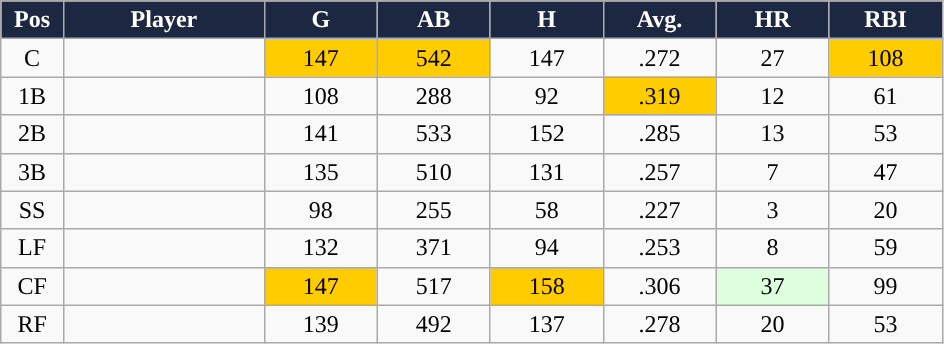<table class="wikitable sortable" style="text-align:center;">
<tr>
<th style="background:#1c2841;color:white;" width="5%">Pos</th>
<th style="background:#1c2841;color:white;" width="16%">Player</th>
<th style="background:#1c2841;color:white;" width="9%">G</th>
<th style="background:#1c2841;color:white;" width="9%">AB</th>
<th style="background:#1c2841;color:white;" width="9%">H</th>
<th style="background:#1c2841;color:white;" width="9%">Avg.</th>
<th style="background:#1c2841;color:white;" width="9%">HR</th>
<th style="background:#1c2841;color:white;" width="9%">RBI</th>
</tr>
<tr align="center">
<td>C</td>
<td></td>
<td style="background:#fc0;">147</td>
<td style="background:#fc0;">542</td>
<td>147</td>
<td>.272</td>
<td>27</td>
<td style="background:#fc0;">108</td>
</tr>
<tr align="center">
<td>1B</td>
<td></td>
<td>108</td>
<td>288</td>
<td>92</td>
<td style="background:#fc0;">.319</td>
<td>12</td>
<td>61</td>
</tr>
<tr align="center">
<td>2B</td>
<td></td>
<td>141</td>
<td>533</td>
<td>152</td>
<td>.285</td>
<td>13</td>
<td>53</td>
</tr>
<tr align="center">
<td>3B</td>
<td></td>
<td>135</td>
<td>510</td>
<td>131</td>
<td>.257</td>
<td>7</td>
<td>47</td>
</tr>
<tr align="center">
<td>SS</td>
<td></td>
<td>98</td>
<td>255</td>
<td>58</td>
<td>.227</td>
<td>3</td>
<td>20</td>
</tr>
<tr align="center">
<td>LF</td>
<td></td>
<td>132</td>
<td>371</td>
<td>94</td>
<td>.253</td>
<td>8</td>
<td>59</td>
</tr>
<tr align="center">
<td>CF</td>
<td></td>
<td style="background:#fc0;">147</td>
<td>517</td>
<td style="background:#fc0;">158</td>
<td>.306</td>
<td style="background:#DDFFDD;">37</td>
<td>99</td>
</tr>
<tr align="center">
<td>RF</td>
<td></td>
<td>139</td>
<td>492</td>
<td>137</td>
<td>.278</td>
<td>20</td>
<td>53</td>
</tr>
</table>
